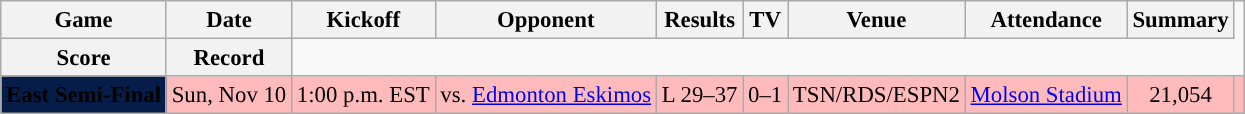<table class="wikitable" style="font-size: 95%;">
<tr>
<th scope="col">Game</th>
<th scope="col">Date</th>
<th scope="col">Kickoff</th>
<th scope="col">Opponent</th>
<th scope="col">Results</th>
<th scope="col">TV</th>
<th scope="col">Venue</th>
<th scope="col">Attendance</th>
<th scope="col">Summary</th>
</tr>
<tr>
<th scope="col">Score</th>
<th scope="col">Record</th>
</tr>
<tr align="center" bgcolor="#ffbbbb">
<th style="text-align:center; background:#071D49;"><span><strong>East Semi-Final</strong></span></th>
<td align="center">Sun, Nov 10</td>
<td align="center">1:00 p.m. EST</td>
<td align="center">vs. <a href='#'>Edmonton Eskimos</a></td>
<td align="center">L 29–37</td>
<td align="center">0–1</td>
<td align="center">TSN/RDS/ESPN2</td>
<td align="center"><a href='#'>Molson Stadium</a></td>
<td align="center">21,054</td>
<td align="center"></td>
</tr>
</table>
